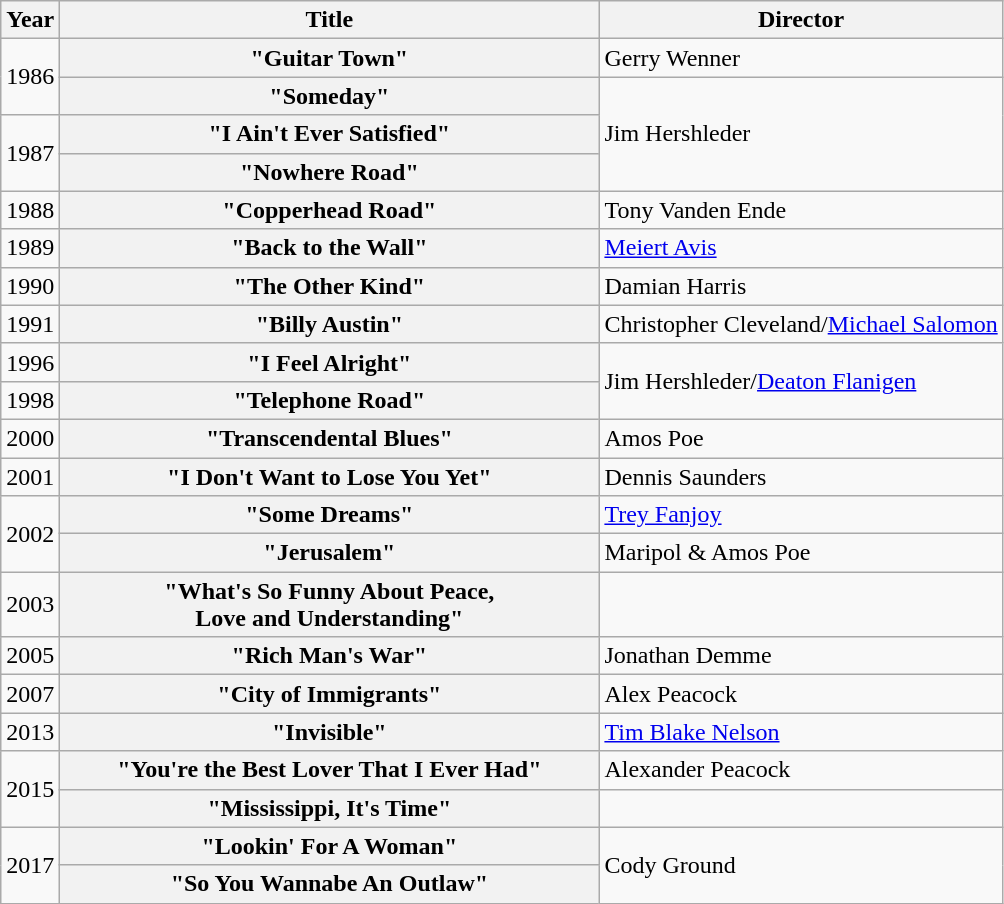<table class="wikitable plainrowheaders">
<tr>
<th>Year</th>
<th style="width:22em;">Title</th>
<th>Director</th>
</tr>
<tr>
<td rowspan="2">1986</td>
<th scope="row">"Guitar Town"</th>
<td>Gerry Wenner</td>
</tr>
<tr>
<th scope="row">"Someday"</th>
<td rowspan="3">Jim Hershleder</td>
</tr>
<tr>
<td rowspan="2">1987</td>
<th scope="row">"I Ain't Ever Satisfied"</th>
</tr>
<tr>
<th scope="row">"Nowhere Road"</th>
</tr>
<tr>
<td>1988</td>
<th scope="row">"Copperhead Road"</th>
<td>Tony Vanden Ende</td>
</tr>
<tr>
<td>1989</td>
<th scope="row">"Back to the Wall"</th>
<td><a href='#'>Meiert Avis</a></td>
</tr>
<tr>
<td>1990</td>
<th scope="row">"The Other Kind"</th>
<td>Damian Harris</td>
</tr>
<tr>
<td>1991</td>
<th scope="row">"Billy Austin"</th>
<td>Christopher Cleveland/<a href='#'>Michael Salomon</a></td>
</tr>
<tr>
<td>1996</td>
<th scope="row">"I Feel Alright"</th>
<td rowspan="2">Jim Hershleder/<a href='#'>Deaton Flanigen</a></td>
</tr>
<tr>
<td>1998</td>
<th scope="row">"Telephone Road"</th>
</tr>
<tr>
<td>2000</td>
<th scope="row">"Transcendental Blues"</th>
<td>Amos Poe</td>
</tr>
<tr>
<td>2001</td>
<th scope="row">"I Don't Want to Lose You Yet"</th>
<td>Dennis Saunders</td>
</tr>
<tr>
<td rowspan="2">2002</td>
<th scope="row">"Some Dreams"</th>
<td><a href='#'>Trey Fanjoy</a></td>
</tr>
<tr>
<th scope="row">"Jerusalem"</th>
<td>Maripol & Amos Poe</td>
</tr>
<tr>
<td>2003</td>
<th scope="row">"What's So Funny About Peace,<br>Love and Understanding"</th>
<td></td>
</tr>
<tr>
<td>2005</td>
<th scope="row">"Rich Man's War"</th>
<td>Jonathan Demme</td>
</tr>
<tr>
<td>2007</td>
<th scope="row">"City of Immigrants"</th>
<td>Alex Peacock</td>
</tr>
<tr>
<td>2013</td>
<th scope="row">"Invisible"</th>
<td><a href='#'>Tim Blake Nelson</a></td>
</tr>
<tr>
<td rowspan="2">2015</td>
<th scope="row">"You're the Best Lover That I Ever Had"</th>
<td>Alexander Peacock</td>
</tr>
<tr>
<th scope="row">"Mississippi, It's Time"</th>
<td></td>
</tr>
<tr>
<td rowspan="2">2017</td>
<th scope="row">"Lookin' For A Woman"</th>
<td rowspan="2">Cody Ground</td>
</tr>
<tr>
<th scope="row">"So You Wannabe An Outlaw"</th>
</tr>
</table>
